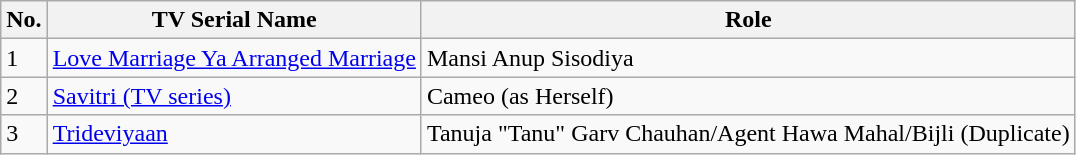<table class="wikitable">
<tr>
<th>No.</th>
<th>TV Serial Name</th>
<th>Role</th>
</tr>
<tr>
<td>1</td>
<td><a href='#'>Love Marriage Ya Arranged Marriage</a></td>
<td>Mansi Anup Sisodiya</td>
</tr>
<tr>
<td>2</td>
<td><a href='#'>Savitri (TV series)</a></td>
<td>Cameo (as Herself)</td>
</tr>
<tr>
<td>3</td>
<td><a href='#'>Trideviyaan</a></td>
<td>Tanuja "Tanu" Garv Chauhan/Agent Hawa Mahal/Bijli (Duplicate)</td>
</tr>
</table>
